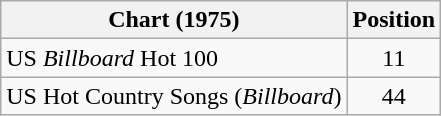<table class="wikitable sortable">
<tr>
<th>Chart (1975)</th>
<th>Position</th>
</tr>
<tr>
<td>US <em>Billboard</em> Hot 100</td>
<td align="center">11</td>
</tr>
<tr>
<td>US Hot Country Songs (<em>Billboard</em>)</td>
<td align="center">44</td>
</tr>
</table>
